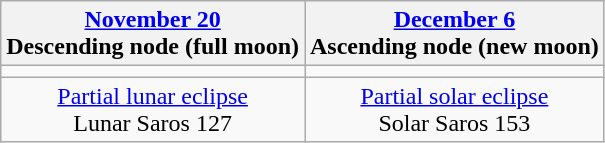<table class="wikitable">
<tr>
<th><a href='#'>November 20</a><br>Descending node (full moon)<br></th>
<th><a href='#'>December 6</a><br>Ascending node (new moon)<br></th>
</tr>
<tr>
<td></td>
<td></td>
</tr>
<tr align=center>
<td><a href='#'>Partial lunar eclipse</a><br>Lunar Saros 127</td>
<td><a href='#'>Partial solar eclipse</a><br>Solar Saros 153</td>
</tr>
</table>
